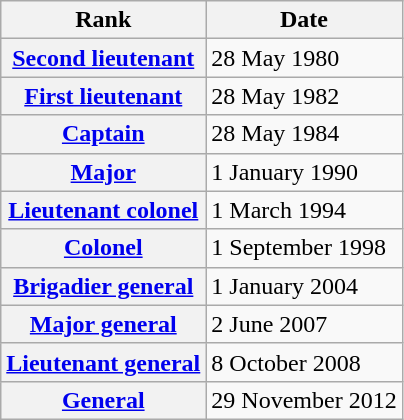<table class="wikitable plainrowheaders">
<tr>
<th scope="col">Rank</th>
<th scope="col">Date</th>
</tr>
<tr>
<th scope="row"> <a href='#'>Second lieutenant</a></th>
<td>28 May 1980</td>
</tr>
<tr>
<th scope="row"> <a href='#'>First lieutenant</a></th>
<td>28 May 1982</td>
</tr>
<tr>
<th scope="row"> <a href='#'>Captain</a></th>
<td>28 May 1984</td>
</tr>
<tr>
<th scope="row"> <a href='#'>Major</a></th>
<td>1 January 1990</td>
</tr>
<tr>
<th scope="row"> <a href='#'>Lieutenant colonel</a></th>
<td>1 March 1994</td>
</tr>
<tr>
<th scope="row"> <a href='#'>Colonel</a></th>
<td>1 September 1998</td>
</tr>
<tr>
<th scope="row"> <a href='#'>Brigadier general</a></th>
<td>1 January 2004</td>
</tr>
<tr>
<th scope="row"> <a href='#'>Major general</a></th>
<td>2 June 2007</td>
</tr>
<tr>
<th scope="row"> <a href='#'>Lieutenant general</a></th>
<td>8 October 2008</td>
</tr>
<tr>
<th scope="row"> <a href='#'>General</a></th>
<td>29 November 2012</td>
</tr>
</table>
